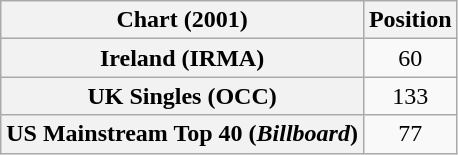<table class="wikitable sortable plainrowheaders" style="text-align:center">
<tr>
<th scope="col">Chart (2001)</th>
<th scope="col">Position</th>
</tr>
<tr>
<th scope="row">Ireland (IRMA)</th>
<td>60</td>
</tr>
<tr>
<th scope="row">UK Singles (OCC)</th>
<td>133</td>
</tr>
<tr>
<th scope="row">US Mainstream Top 40 (<em>Billboard</em>)</th>
<td>77</td>
</tr>
</table>
